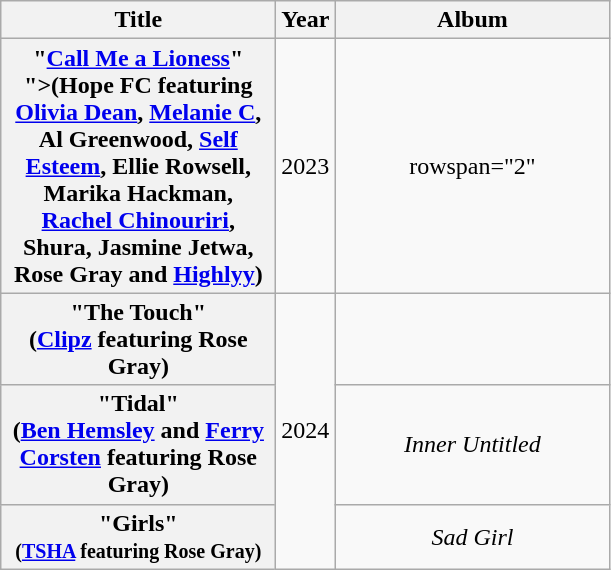<table class="wikitable plainrowheaders" style="text-align:center;" border="1">
<tr>
<th scope="col" style="width:11em;">Title</th>
<th scope="col" style="width:1em;">Year</th>
<th scope="col" style="width:11em;">Album</th>
</tr>
<tr>
<th scope="row">"<a href='#'>Call Me a Lioness</a>" <br><span>">(Hope FC featuring <a href='#'>Olivia Dean</a>, <a href='#'>Melanie C</a>, Al Greenwood, <a href='#'>Self Esteem</a>, Ellie Rowsell, Marika Hackman, <a href='#'>Rachel Chinouriri</a>, Shura, Jasmine Jetwa, Rose Gray and <a href='#'>Highlyy</a>)</span></th>
<td>2023</td>
<td>rowspan="2" </td>
</tr>
<tr>
<th scope="row">"The Touch" <br><span>(<a href='#'>Clipz</a> featuring Rose Gray)</span></th>
<td rowspan="3">2024</td>
</tr>
<tr>
<th scope="row">"Tidal" <br><span>(<a href='#'>Ben Hemsley</a> and <a href='#'>Ferry Corsten</a> featuring Rose Gray)</span></th>
<td><em>Inner Untitled</em></td>
</tr>
<tr>
<th scope="row">"Girls" <br><small>(<a href='#'>TSHA</a> featuring Rose Gray)</small></th>
<td><em>Sad Girl</em></td>
</tr>
</table>
